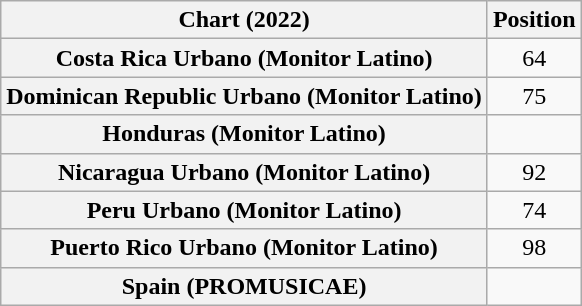<table class="wikitable sortable plainrowheaders" style="text-align:center">
<tr>
<th scope="col">Chart (2022)</th>
<th scope="col">Position</th>
</tr>
<tr>
<th scope="row">Costa Rica Urbano (Monitor Latino)</th>
<td>64</td>
</tr>
<tr>
<th scope="row">Dominican Republic Urbano (Monitor Latino)</th>
<td>75</td>
</tr>
<tr>
<th scope="row">Honduras (Monitor Latino)</th>
<td></td>
</tr>
<tr>
<th scope="row">Nicaragua Urbano (Monitor Latino)</th>
<td>92</td>
</tr>
<tr>
<th scope="row">Peru Urbano (Monitor Latino)</th>
<td>74</td>
</tr>
<tr>
<th scope="row">Puerto Rico Urbano (Monitor Latino)</th>
<td>98</td>
</tr>
<tr>
<th scope="row">Spain (PROMUSICAE)</th>
<td></td>
</tr>
</table>
